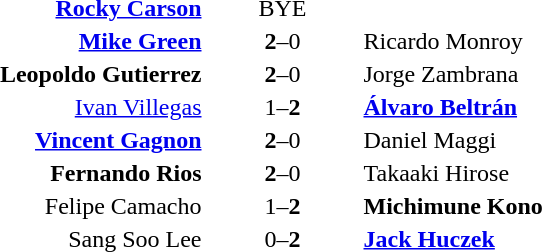<table>
<tr>
<th width=350></th>
<th width=100></th>
<th width=350></th>
</tr>
<tr>
<td align=right><strong><a href='#'>Rocky Carson</a></strong> </td>
<td align=center>BYE</td>
<td></td>
</tr>
<tr>
<td align=right><strong><a href='#'>Mike Green</a></strong> </td>
<td align=center><strong>2</strong>–0</td>
<td> Ricardo Monroy</td>
</tr>
<tr>
<td align=right><strong>Leopoldo Gutierrez</strong> </td>
<td align=center><strong>2</strong>–0</td>
<td> Jorge Zambrana</td>
</tr>
<tr>
<td align=right><a href='#'>Ivan Villegas</a> </td>
<td align=center>1–<strong>2</strong></td>
<td> <strong><a href='#'>Álvaro Beltrán</a></strong></td>
</tr>
<tr>
<td align=right><strong><a href='#'>Vincent Gagnon</a></strong> </td>
<td align=center><strong>2</strong>–0</td>
<td> Daniel Maggi</td>
</tr>
<tr>
<td align=right><strong>Fernando Rios</strong> </td>
<td align=center><strong>2</strong>–0</td>
<td> Takaaki Hirose</td>
</tr>
<tr>
<td align=right>Felipe Camacho </td>
<td align=center>1–<strong>2</strong></td>
<td> <strong>Michimune Kono</strong></td>
</tr>
<tr>
<td align=right>Sang Soo Lee </td>
<td align=center>0–<strong>2</strong></td>
<td> <strong><a href='#'>Jack Huczek</a></strong></td>
</tr>
</table>
